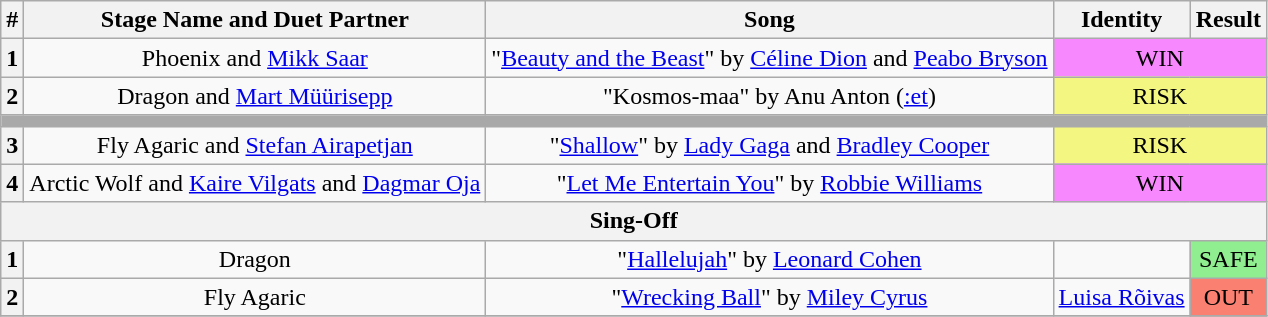<table class="wikitable plainrowheaders" style="text-align: center;">
<tr>
<th>#</th>
<th>Stage Name and Duet Partner</th>
<th>Song</th>
<th>Identity</th>
<th>Result</th>
</tr>
<tr>
<th>1</th>
<td>Phoenix and <a href='#'>Mikk Saar</a></td>
<td>"<a href='#'>Beauty and the Beast</a>" by <a href='#'>Céline Dion</a> and <a href='#'>Peabo Bryson</a></td>
<td colspan="2" bgcolor="#F888FD">WIN</td>
</tr>
<tr>
<th>2</th>
<td>Dragon and <a href='#'>Mart Müürisepp</a></td>
<td>"Kosmos-maa" by Anu Anton (<a href='#'>:et</a>)</td>
<td colspan="2" bgcolor="#F3F781">RISK</td>
</tr>
<tr>
<td colspan="5" style="background:darkgray"></td>
</tr>
<tr>
<th>3</th>
<td>Fly Agaric and <a href='#'>Stefan Airapetjan</a></td>
<td>"<a href='#'>Shallow</a>" by <a href='#'>Lady Gaga</a> and <a href='#'>Bradley Cooper</a></td>
<td colspan="2" bgcolor="#F3F781">RISK</td>
</tr>
<tr>
<th>4</th>
<td>Arctic Wolf and <a href='#'>Kaire Vilgats</a> and <a href='#'>Dagmar Oja</a></td>
<td>"<a href='#'>Let Me Entertain You</a>" by <a href='#'>Robbie Williams</a></td>
<td colspan="2" bgcolor="#F888FD">WIN</td>
</tr>
<tr>
<th colspan="5">Sing-Off</th>
</tr>
<tr>
<th>1</th>
<td>Dragon</td>
<td>"<a href='#'>Hallelujah</a>" by <a href='#'>Leonard Cohen</a></td>
<td></td>
<td bgcolor="lightgreen">SAFE</td>
</tr>
<tr>
<th>2</th>
<td>Fly Agaric</td>
<td>"<a href='#'>Wrecking Ball</a>" by <a href='#'>Miley Cyrus</a></td>
<td><a href='#'>Luisa Rõivas</a></td>
<td bgcolor="salmon">OUT</td>
</tr>
<tr>
</tr>
</table>
